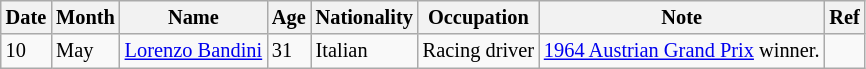<table class="wikitable" style="font-size:85%;">
<tr>
<th>Date</th>
<th>Month</th>
<th>Name</th>
<th>Age</th>
<th>Nationality</th>
<th>Occupation</th>
<th>Note</th>
<th>Ref</th>
</tr>
<tr>
<td>10</td>
<td>May</td>
<td><a href='#'>Lorenzo Bandini</a></td>
<td>31</td>
<td>Italian</td>
<td>Racing driver</td>
<td><a href='#'>1964 Austrian Grand Prix</a> winner.</td>
<td></td>
</tr>
</table>
